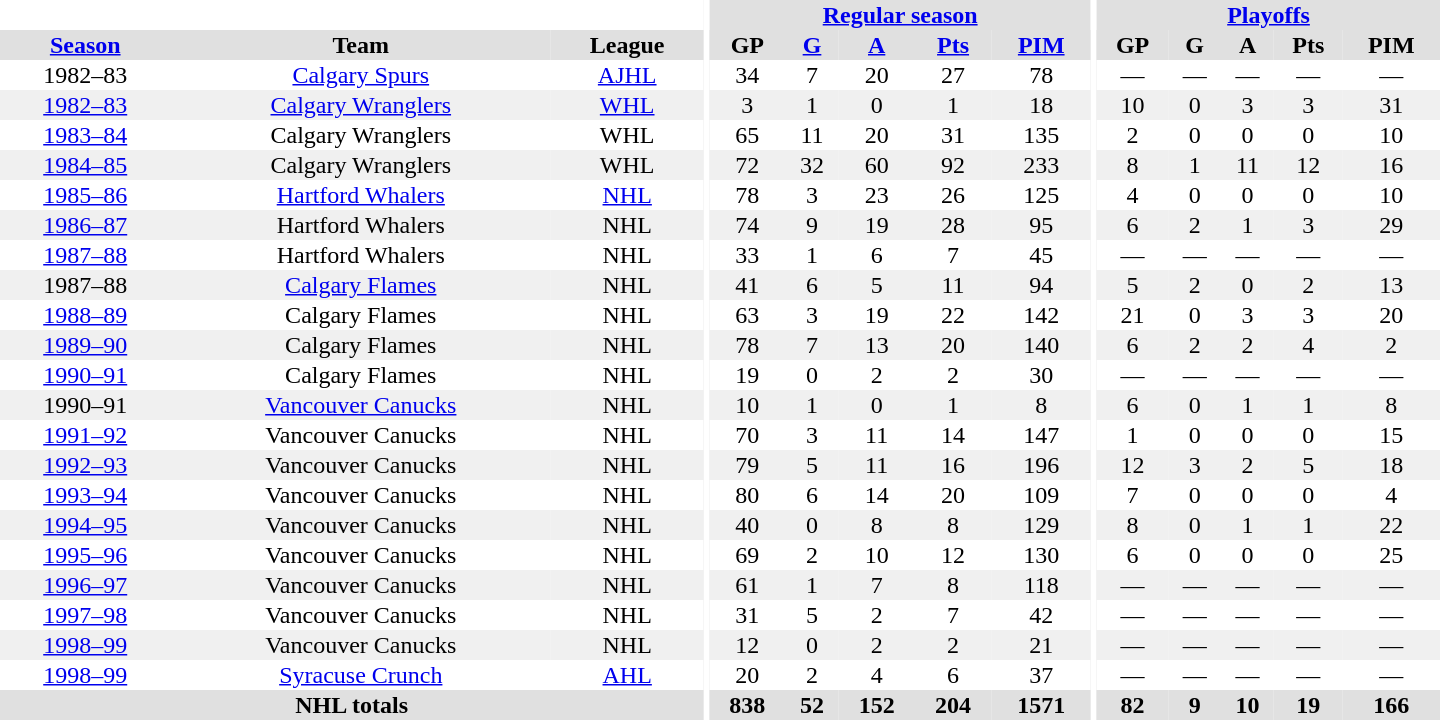<table border="0" cellpadding="1" cellspacing="0" style="text-align:center; width:60em">
<tr bgcolor="#e0e0e0">
<th colspan="3" bgcolor="#ffffff"></th>
<th rowspan="100" bgcolor="#ffffff"></th>
<th colspan="5"><a href='#'>Regular season</a></th>
<th rowspan="100" bgcolor="#ffffff"></th>
<th colspan="5"><a href='#'>Playoffs</a></th>
</tr>
<tr bgcolor="#e0e0e0">
<th><a href='#'>Season</a></th>
<th>Team</th>
<th>League</th>
<th>GP</th>
<th><a href='#'>G</a></th>
<th><a href='#'>A</a></th>
<th><a href='#'>Pts</a></th>
<th><a href='#'>PIM</a></th>
<th>GP</th>
<th>G</th>
<th>A</th>
<th>Pts</th>
<th>PIM</th>
</tr>
<tr>
<td>1982–83</td>
<td><a href='#'>Calgary Spurs</a></td>
<td><a href='#'>AJHL</a></td>
<td>34</td>
<td>7</td>
<td>20</td>
<td>27</td>
<td>78</td>
<td>—</td>
<td>—</td>
<td>—</td>
<td>—</td>
<td>—</td>
</tr>
<tr bgcolor="#f0f0f0">
<td><a href='#'>1982–83</a></td>
<td><a href='#'>Calgary Wranglers</a></td>
<td><a href='#'>WHL</a></td>
<td>3</td>
<td>1</td>
<td>0</td>
<td>1</td>
<td>18</td>
<td>10</td>
<td>0</td>
<td>3</td>
<td>3</td>
<td>31</td>
</tr>
<tr>
<td><a href='#'>1983–84</a></td>
<td>Calgary Wranglers</td>
<td>WHL</td>
<td>65</td>
<td>11</td>
<td>20</td>
<td>31</td>
<td>135</td>
<td>2</td>
<td>0</td>
<td>0</td>
<td>0</td>
<td>10</td>
</tr>
<tr bgcolor="#f0f0f0">
<td><a href='#'>1984–85</a></td>
<td>Calgary Wranglers</td>
<td>WHL</td>
<td>72</td>
<td>32</td>
<td>60</td>
<td>92</td>
<td>233</td>
<td>8</td>
<td>1</td>
<td>11</td>
<td>12</td>
<td>16</td>
</tr>
<tr>
<td><a href='#'>1985–86</a></td>
<td><a href='#'>Hartford Whalers</a></td>
<td><a href='#'>NHL</a></td>
<td>78</td>
<td>3</td>
<td>23</td>
<td>26</td>
<td>125</td>
<td>4</td>
<td>0</td>
<td>0</td>
<td>0</td>
<td>10</td>
</tr>
<tr bgcolor="#f0f0f0">
<td><a href='#'>1986–87</a></td>
<td>Hartford Whalers</td>
<td>NHL</td>
<td>74</td>
<td>9</td>
<td>19</td>
<td>28</td>
<td>95</td>
<td>6</td>
<td>2</td>
<td>1</td>
<td>3</td>
<td>29</td>
</tr>
<tr>
<td><a href='#'>1987–88</a></td>
<td>Hartford Whalers</td>
<td>NHL</td>
<td>33</td>
<td>1</td>
<td>6</td>
<td>7</td>
<td>45</td>
<td>—</td>
<td>—</td>
<td>—</td>
<td>—</td>
<td>—</td>
</tr>
<tr bgcolor="#f0f0f0">
<td>1987–88</td>
<td><a href='#'>Calgary Flames</a></td>
<td>NHL</td>
<td>41</td>
<td>6</td>
<td>5</td>
<td>11</td>
<td>94</td>
<td>5</td>
<td>2</td>
<td>0</td>
<td>2</td>
<td>13</td>
</tr>
<tr>
<td><a href='#'>1988–89</a></td>
<td>Calgary Flames</td>
<td>NHL</td>
<td>63</td>
<td>3</td>
<td>19</td>
<td>22</td>
<td>142</td>
<td>21</td>
<td>0</td>
<td>3</td>
<td>3</td>
<td>20</td>
</tr>
<tr bgcolor="#f0f0f0">
<td><a href='#'>1989–90</a></td>
<td>Calgary Flames</td>
<td>NHL</td>
<td>78</td>
<td>7</td>
<td>13</td>
<td>20</td>
<td>140</td>
<td>6</td>
<td>2</td>
<td>2</td>
<td>4</td>
<td>2</td>
</tr>
<tr>
<td><a href='#'>1990–91</a></td>
<td>Calgary Flames</td>
<td>NHL</td>
<td>19</td>
<td>0</td>
<td>2</td>
<td>2</td>
<td>30</td>
<td>—</td>
<td>—</td>
<td>—</td>
<td>—</td>
<td>—</td>
</tr>
<tr bgcolor="#f0f0f0">
<td>1990–91</td>
<td><a href='#'>Vancouver Canucks</a></td>
<td>NHL</td>
<td>10</td>
<td>1</td>
<td>0</td>
<td>1</td>
<td>8</td>
<td>6</td>
<td>0</td>
<td>1</td>
<td>1</td>
<td>8</td>
</tr>
<tr>
<td><a href='#'>1991–92</a></td>
<td>Vancouver Canucks</td>
<td>NHL</td>
<td>70</td>
<td>3</td>
<td>11</td>
<td>14</td>
<td>147</td>
<td>1</td>
<td>0</td>
<td>0</td>
<td>0</td>
<td>15</td>
</tr>
<tr bgcolor="#f0f0f0">
<td><a href='#'>1992–93</a></td>
<td>Vancouver Canucks</td>
<td>NHL</td>
<td>79</td>
<td>5</td>
<td>11</td>
<td>16</td>
<td>196</td>
<td>12</td>
<td>3</td>
<td>2</td>
<td>5</td>
<td>18</td>
</tr>
<tr>
<td><a href='#'>1993–94</a></td>
<td>Vancouver Canucks</td>
<td>NHL</td>
<td>80</td>
<td>6</td>
<td>14</td>
<td>20</td>
<td>109</td>
<td>7</td>
<td>0</td>
<td>0</td>
<td>0</td>
<td>4</td>
</tr>
<tr bgcolor="#f0f0f0">
<td><a href='#'>1994–95</a></td>
<td>Vancouver Canucks</td>
<td>NHL</td>
<td>40</td>
<td>0</td>
<td>8</td>
<td>8</td>
<td>129</td>
<td>8</td>
<td>0</td>
<td>1</td>
<td>1</td>
<td>22</td>
</tr>
<tr>
<td><a href='#'>1995–96</a></td>
<td>Vancouver Canucks</td>
<td>NHL</td>
<td>69</td>
<td>2</td>
<td>10</td>
<td>12</td>
<td>130</td>
<td>6</td>
<td>0</td>
<td>0</td>
<td>0</td>
<td>25</td>
</tr>
<tr bgcolor="#f0f0f0">
<td><a href='#'>1996–97</a></td>
<td>Vancouver Canucks</td>
<td>NHL</td>
<td>61</td>
<td>1</td>
<td>7</td>
<td>8</td>
<td>118</td>
<td>—</td>
<td>—</td>
<td>—</td>
<td>—</td>
<td>—</td>
</tr>
<tr>
<td><a href='#'>1997–98</a></td>
<td>Vancouver Canucks</td>
<td>NHL</td>
<td>31</td>
<td>5</td>
<td>2</td>
<td>7</td>
<td>42</td>
<td>—</td>
<td>—</td>
<td>—</td>
<td>—</td>
<td>—</td>
</tr>
<tr bgcolor="#f0f0f0">
<td><a href='#'>1998–99</a></td>
<td>Vancouver Canucks</td>
<td>NHL</td>
<td>12</td>
<td>0</td>
<td>2</td>
<td>2</td>
<td>21</td>
<td>—</td>
<td>—</td>
<td>—</td>
<td>—</td>
<td>—</td>
</tr>
<tr>
<td><a href='#'>1998–99</a></td>
<td><a href='#'>Syracuse Crunch</a></td>
<td><a href='#'>AHL</a></td>
<td>20</td>
<td>2</td>
<td>4</td>
<td>6</td>
<td>37</td>
<td>—</td>
<td>—</td>
<td>—</td>
<td>—</td>
<td>—</td>
</tr>
<tr bgcolor="#e0e0e0">
<th colspan="3">NHL totals</th>
<th>838</th>
<th>52</th>
<th>152</th>
<th>204</th>
<th>1571</th>
<th>82</th>
<th>9</th>
<th>10</th>
<th>19</th>
<th>166</th>
</tr>
</table>
